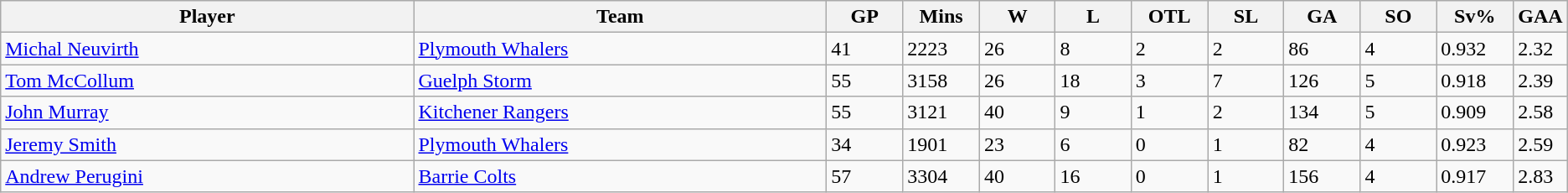<table class="wikitable">
<tr>
<th bgcolor="#DDDDFF" width="27.5%">Player</th>
<th bgcolor="#DDDDFF" width="27.5%">Team</th>
<th bgcolor="#DDDDFF" width="5%">GP</th>
<th bgcolor="#DDDDFF" width="5%">Mins</th>
<th bgcolor="#DDDDFF" width="5%">W</th>
<th bgcolor="#DDDDFF" width="5%">L</th>
<th bgcolor="#DDDDFF" width="5%">OTL</th>
<th bgcolor="#DDDDFF" width="5%">SL</th>
<th bgcolor="#DDDDFF" width="5%">GA</th>
<th bgcolor="#DDDDFF" width="5%">SO</th>
<th bgcolor="#DDDDFF" width="5%">Sv%</th>
<th bgcolor="#DDDDFF" width="5%">GAA</th>
</tr>
<tr>
<td><a href='#'>Michal Neuvirth</a></td>
<td><a href='#'>Plymouth Whalers</a></td>
<td>41</td>
<td>2223</td>
<td>26</td>
<td>8</td>
<td>2</td>
<td>2</td>
<td>86</td>
<td>4</td>
<td>0.932</td>
<td>2.32</td>
</tr>
<tr>
<td><a href='#'>Tom McCollum</a></td>
<td><a href='#'>Guelph Storm</a></td>
<td>55</td>
<td>3158</td>
<td>26</td>
<td>18</td>
<td>3</td>
<td>7</td>
<td>126</td>
<td>5</td>
<td>0.918</td>
<td>2.39</td>
</tr>
<tr>
<td><a href='#'>John Murray</a></td>
<td><a href='#'>Kitchener Rangers</a></td>
<td>55</td>
<td>3121</td>
<td>40</td>
<td>9</td>
<td>1</td>
<td>2</td>
<td>134</td>
<td>5</td>
<td>0.909</td>
<td>2.58</td>
</tr>
<tr>
<td><a href='#'>Jeremy Smith</a></td>
<td><a href='#'>Plymouth Whalers</a></td>
<td>34</td>
<td>1901</td>
<td>23</td>
<td>6</td>
<td>0</td>
<td>1</td>
<td>82</td>
<td>4</td>
<td>0.923</td>
<td>2.59</td>
</tr>
<tr>
<td><a href='#'>Andrew Perugini</a></td>
<td><a href='#'>Barrie Colts</a></td>
<td>57</td>
<td>3304</td>
<td>40</td>
<td>16</td>
<td>0</td>
<td>1</td>
<td>156</td>
<td>4</td>
<td>0.917</td>
<td>2.83</td>
</tr>
</table>
